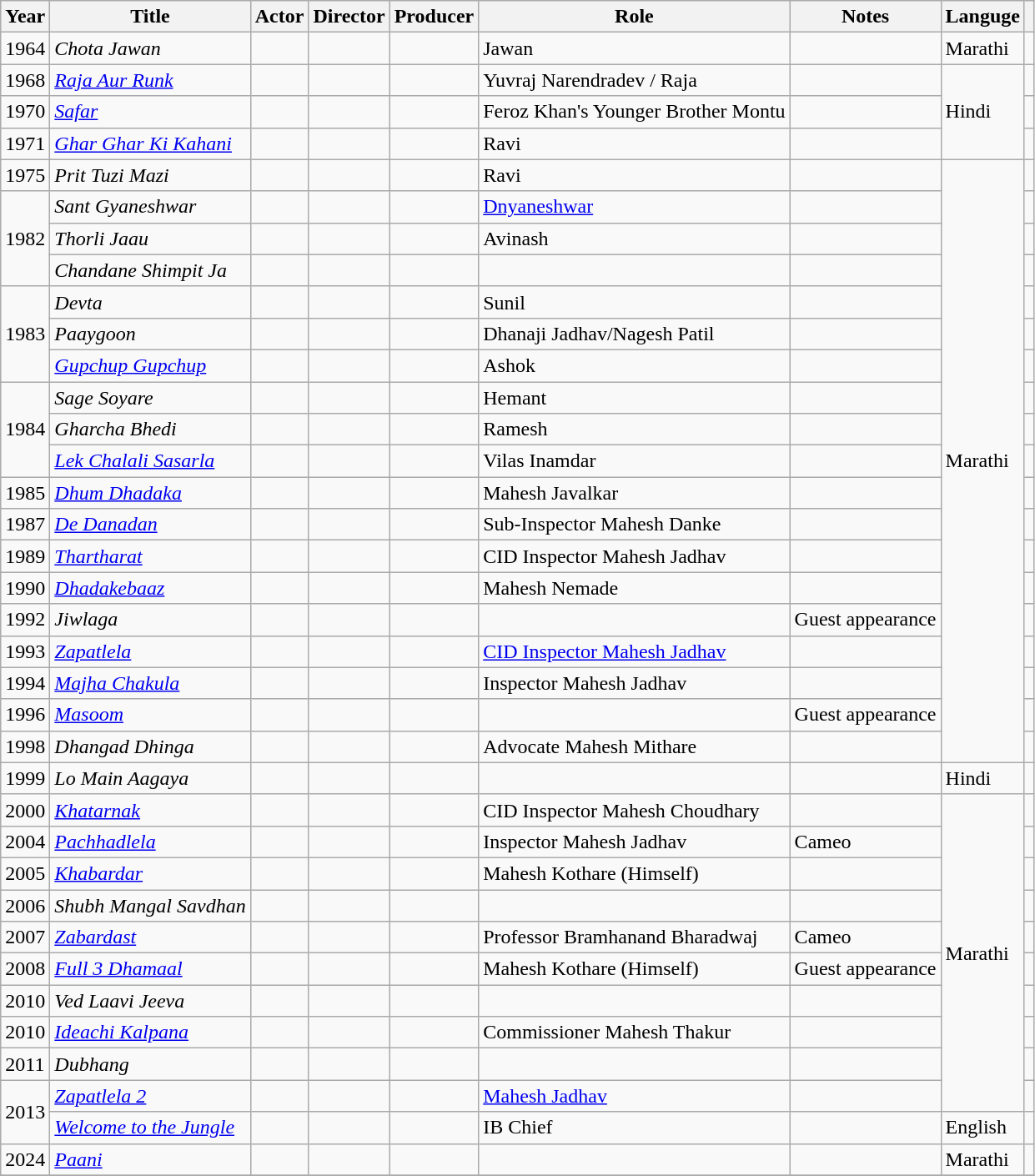<table class="wikitable sortable">
<tr>
<th>Year</th>
<th>Title</th>
<th>Actor</th>
<th>Director</th>
<th>Producer</th>
<th>Role</th>
<th>Notes</th>
<th>Languge</th>
<th></th>
</tr>
<tr>
<td>1964</td>
<td><em>Chota Jawan</em></td>
<td></td>
<td></td>
<td></td>
<td>Jawan</td>
<td></td>
<td>Marathi</td>
<td></td>
</tr>
<tr>
<td>1968</td>
<td><em><a href='#'>Raja Aur Runk</a></em></td>
<td></td>
<td></td>
<td></td>
<td>Yuvraj Narendradev / Raja</td>
<td></td>
<td rowspan="3">Hindi</td>
<td></td>
</tr>
<tr>
<td>1970</td>
<td><em><a href='#'>Safar</a></em></td>
<td></td>
<td></td>
<td></td>
<td>Feroz Khan's Younger Brother Montu</td>
<td></td>
<td></td>
</tr>
<tr>
<td>1971</td>
<td><em><a href='#'>Ghar Ghar Ki Kahani</a></em></td>
<td></td>
<td></td>
<td></td>
<td>Ravi</td>
<td></td>
<td></td>
</tr>
<tr>
<td>1975</td>
<td><em>Prit Tuzi Mazi</em></td>
<td></td>
<td></td>
<td></td>
<td>Ravi</td>
<td></td>
<td rowspan="19">Marathi</td>
<td></td>
</tr>
<tr>
<td rowspan="3">1982</td>
<td><em>Sant Gyaneshwar</em></td>
<td></td>
<td></td>
<td></td>
<td><a href='#'>Dnyaneshwar</a></td>
<td></td>
<td></td>
</tr>
<tr>
<td><em>Thorli Jaau</em></td>
<td></td>
<td></td>
<td></td>
<td>Avinash</td>
<td></td>
<td></td>
</tr>
<tr>
<td><em>Chandane Shimpit Ja</em></td>
<td></td>
<td></td>
<td></td>
<td></td>
<td></td>
<td></td>
</tr>
<tr>
<td rowspan="3">1983</td>
<td><em>Devta</em></td>
<td></td>
<td></td>
<td></td>
<td>Sunil</td>
<td></td>
<td></td>
</tr>
<tr>
<td><em>Paaygoon</em></td>
<td></td>
<td></td>
<td></td>
<td>Dhanaji Jadhav/Nagesh Patil</td>
<td></td>
<td></td>
</tr>
<tr>
<td><em><a href='#'>Gupchup Gupchup</a></em></td>
<td></td>
<td></td>
<td></td>
<td>Ashok</td>
<td></td>
<td></td>
</tr>
<tr>
<td rowspan="3">1984</td>
<td><em>Sage Soyare</em></td>
<td></td>
<td></td>
<td></td>
<td>Hemant</td>
<td></td>
<td></td>
</tr>
<tr>
<td><em>Gharcha Bhedi</em></td>
<td></td>
<td></td>
<td></td>
<td>Ramesh</td>
<td></td>
<td></td>
</tr>
<tr>
<td><em><a href='#'>Lek Chalali Sasarla</a></em></td>
<td></td>
<td></td>
<td></td>
<td>Vilas Inamdar</td>
<td></td>
<td></td>
</tr>
<tr>
<td>1985</td>
<td><em><a href='#'>Dhum Dhadaka</a></em></td>
<td></td>
<td></td>
<td></td>
<td>Mahesh Javalkar</td>
<td></td>
<td></td>
</tr>
<tr>
<td>1987</td>
<td><em><a href='#'>De Danadan</a></em></td>
<td></td>
<td></td>
<td></td>
<td>Sub-Inspector Mahesh Danke</td>
<td></td>
<td></td>
</tr>
<tr>
<td>1989</td>
<td><em><a href='#'>Thartharat</a></em></td>
<td></td>
<td></td>
<td></td>
<td>CID Inspector Mahesh Jadhav</td>
<td></td>
<td></td>
</tr>
<tr>
<td>1990</td>
<td><em><a href='#'>Dhadakebaaz</a></em></td>
<td></td>
<td></td>
<td></td>
<td>Mahesh Nemade</td>
<td></td>
<td></td>
</tr>
<tr>
<td>1992</td>
<td><em>Jiwlaga</em></td>
<td></td>
<td></td>
<td></td>
<td></td>
<td>Guest appearance</td>
<td></td>
</tr>
<tr>
<td>1993</td>
<td><em><a href='#'>Zapatlela</a> </em></td>
<td></td>
<td></td>
<td></td>
<td><a href='#'>CID Inspector Mahesh Jadhav</a></td>
<td></td>
<td></td>
</tr>
<tr>
<td>1994</td>
<td><em><a href='#'>Majha Chakula</a></em></td>
<td></td>
<td></td>
<td></td>
<td>Inspector Mahesh Jadhav</td>
<td></td>
<td></td>
</tr>
<tr>
<td>1996</td>
<td><a href='#'><em>Masoom</em></a></td>
<td></td>
<td></td>
<td></td>
<td></td>
<td>Guest appearance</td>
<td></td>
</tr>
<tr>
<td>1998</td>
<td><em>Dhangad Dhinga</em></td>
<td></td>
<td></td>
<td></td>
<td>Advocate Mahesh Mithare</td>
<td></td>
<td></td>
</tr>
<tr>
<td>1999</td>
<td><em>Lo Main Aagaya</em></td>
<td></td>
<td></td>
<td></td>
<td></td>
<td></td>
<td>Hindi</td>
<td></td>
</tr>
<tr>
<td>2000</td>
<td><em><a href='#'>Khatarnak</a></em></td>
<td></td>
<td></td>
<td></td>
<td>CID Inspector Mahesh Choudhary</td>
<td></td>
<td rowspan="10">Marathi</td>
<td></td>
</tr>
<tr>
<td>2004</td>
<td><em><a href='#'>Pachhadlela</a></em></td>
<td></td>
<td></td>
<td></td>
<td>Inspector Mahesh Jadhav</td>
<td>Cameo</td>
<td></td>
</tr>
<tr>
<td>2005</td>
<td><em><a href='#'>Khabardar</a></em></td>
<td></td>
<td></td>
<td></td>
<td>Mahesh Kothare (Himself)</td>
<td></td>
<td></td>
</tr>
<tr>
<td>2006</td>
<td><em>Shubh Mangal Savdhan</em></td>
<td></td>
<td></td>
<td></td>
<td></td>
<td></td>
<td></td>
</tr>
<tr>
<td>2007</td>
<td><em><a href='#'>Zabardast</a> </em></td>
<td></td>
<td></td>
<td></td>
<td>Professor Bramhanand Bharadwaj</td>
<td>Cameo</td>
<td></td>
</tr>
<tr>
<td>2008</td>
<td><em><a href='#'>Full 3 Dhamaal</a></em></td>
<td></td>
<td></td>
<td></td>
<td>Mahesh Kothare (Himself)</td>
<td>Guest appearance</td>
<td></td>
</tr>
<tr>
<td>2010</td>
<td><em>Ved Laavi Jeeva</em></td>
<td></td>
<td></td>
<td></td>
<td></td>
<td></td>
<td></td>
</tr>
<tr>
<td>2010</td>
<td><em><a href='#'>Ideachi Kalpana</a></em></td>
<td></td>
<td></td>
<td></td>
<td>Commissioner Mahesh Thakur</td>
<td></td>
<td></td>
</tr>
<tr>
<td>2011</td>
<td><em>Dubhang</em></td>
<td></td>
<td></td>
<td></td>
<td></td>
<td></td>
<td></td>
</tr>
<tr>
<td rowspan="2">2013</td>
<td><em><a href='#'>Zapatlela 2</a></em></td>
<td></td>
<td></td>
<td></td>
<td><a href='#'>Mahesh Jadhav</a></td>
<td></td>
<td></td>
</tr>
<tr>
<td><em><a href='#'>Welcome to the Jungle</a></em></td>
<td></td>
<td></td>
<td></td>
<td>IB Chief</td>
<td></td>
<td>English</td>
<td></td>
</tr>
<tr>
<td>2024</td>
<td><em><a href='#'>Paani</a></em></td>
<td></td>
<td></td>
<td></td>
<td></td>
<td></td>
<td>Marathi</td>
<td></td>
</tr>
<tr>
</tr>
</table>
